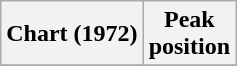<table class="wikitable plainrowheaders">
<tr>
<th>Chart (1972)</th>
<th>Peak<br> position</th>
</tr>
<tr>
</tr>
</table>
